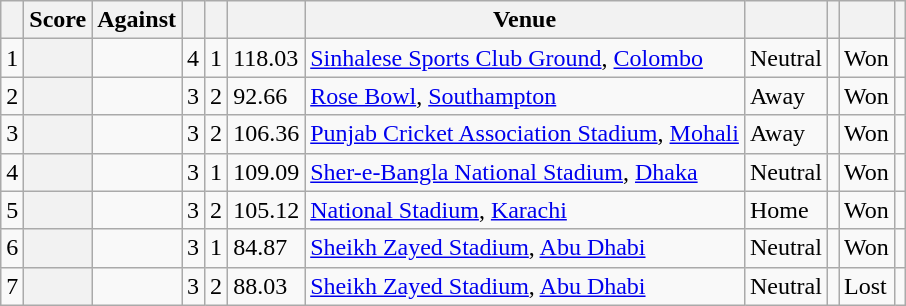<table class="wikitable plainrowheaders sortable">
<tr>
<th></th>
<th>Score</th>
<th>Against</th>
<th><a href='#'></a></th>
<th><a href='#'></a></th>
<th><a href='#'></a></th>
<th>Venue</th>
<th></th>
<th></th>
<th></th>
<th class="unsortable" scope="col"></th>
</tr>
<tr>
<td>1</td>
<th scope="row"></th>
<td></td>
<td>4</td>
<td>1</td>
<td>118.03</td>
<td><a href='#'>Sinhalese Sports Club Ground</a>, <a href='#'>Colombo</a></td>
<td>Neutral</td>
<td></td>
<td>Won</td>
<td></td>
</tr>
<tr>
<td>2</td>
<th scope="row"> </th>
<td></td>
<td>3</td>
<td>2</td>
<td>92.66</td>
<td><a href='#'>Rose Bowl</a>, <a href='#'>Southampton</a></td>
<td>Away</td>
<td></td>
<td>Won</td>
<td></td>
</tr>
<tr>
<td>3</td>
<th scope="row"> </th>
<td></td>
<td>3</td>
<td>2</td>
<td>106.36</td>
<td><a href='#'>Punjab Cricket Association Stadium</a>, <a href='#'>Mohali</a></td>
<td>Away</td>
<td></td>
<td>Won</td>
<td></td>
</tr>
<tr>
<td>4</td>
<th scope="row"> </th>
<td></td>
<td>3</td>
<td>1</td>
<td>109.09</td>
<td><a href='#'>Sher-e-Bangla National Stadium</a>, <a href='#'>Dhaka</a></td>
<td>Neutral</td>
<td></td>
<td>Won</td>
<td></td>
</tr>
<tr>
<td>5</td>
<th scope="row"> </th>
<td></td>
<td>3</td>
<td>2</td>
<td>105.12</td>
<td><a href='#'>National Stadium</a>, <a href='#'>Karachi</a></td>
<td>Home</td>
<td></td>
<td>Won</td>
<td></td>
</tr>
<tr>
<td>6</td>
<th scope="row"> </th>
<td></td>
<td>3</td>
<td>1</td>
<td>84.87</td>
<td><a href='#'>Sheikh Zayed Stadium</a>, <a href='#'>Abu Dhabi</a></td>
<td>Neutral</td>
<td></td>
<td>Won</td>
<td></td>
</tr>
<tr>
<td>7</td>
<th scope="row"></th>
<td></td>
<td>3</td>
<td>2</td>
<td>88.03</td>
<td><a href='#'>Sheikh Zayed Stadium</a>, <a href='#'>Abu Dhabi</a></td>
<td>Neutral</td>
<td></td>
<td>Lost</td>
<td></td>
</tr>
</table>
